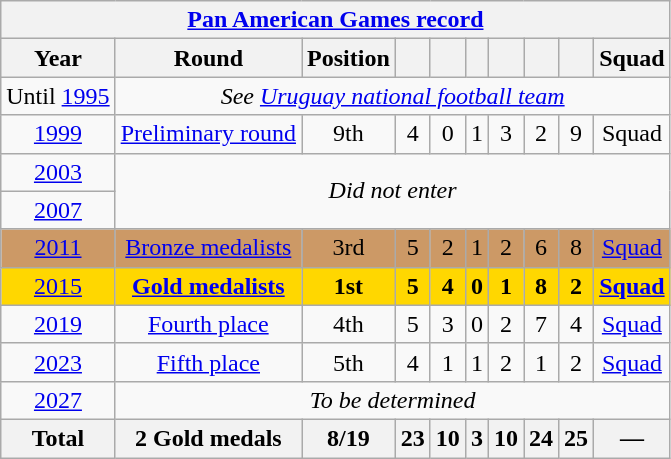<table class="wikitable" style="text-align: center;">
<tr>
<th colspan=10><a href='#'>Pan American Games record</a></th>
</tr>
<tr>
<th>Year</th>
<th>Round</th>
<th>Position</th>
<th></th>
<th></th>
<th></th>
<th></th>
<th></th>
<th></th>
<th>Squad</th>
</tr>
<tr>
<td>Until <a href='#'>1995</a></td>
<td colspan=9><em>See <a href='#'>Uruguay national football team</a></em></td>
</tr>
<tr>
<td> <a href='#'>1999</a></td>
<td><a href='#'>Preliminary round</a></td>
<td>9th</td>
<td>4</td>
<td>0</td>
<td>1</td>
<td>3</td>
<td>2</td>
<td>9</td>
<td>Squad</td>
</tr>
<tr>
<td> <a href='#'>2003</a></td>
<td colspan=9 rowspan=2><em>Did not enter</em></td>
</tr>
<tr>
<td> <a href='#'>2007</a></td>
</tr>
<tr style="background:#c96;">
<td> <a href='#'>2011</a></td>
<td><a href='#'>Bronze medalists</a></td>
<td>3rd</td>
<td>5</td>
<td>2</td>
<td>1</td>
<td>2</td>
<td>6</td>
<td>8</td>
<td><a href='#'>Squad</a></td>
</tr>
<tr style="background:gold;">
<td> <a href='#'>2015</a></td>
<td><strong><a href='#'>Gold medalists</a></strong></td>
<td><strong>1st</strong></td>
<td><strong>5</strong></td>
<td><strong>4</strong></td>
<td><strong>0</strong></td>
<td><strong>1</strong></td>
<td><strong>8</strong></td>
<td><strong>2</strong></td>
<td><strong><a href='#'>Squad</a></strong></td>
</tr>
<tr style="background:9acdff;">
<td> <a href='#'>2019</a></td>
<td><a href='#'>Fourth place</a></td>
<td>4th</td>
<td>5</td>
<td>3</td>
<td>0</td>
<td>2</td>
<td>7</td>
<td>4</td>
<td><a href='#'>Squad</a></td>
</tr>
<tr style="background:9acdff;">
<td> <a href='#'>2023</a></td>
<td><a href='#'>Fifth place</a></td>
<td>5th</td>
<td>4</td>
<td>1</td>
<td>1</td>
<td>2</td>
<td>1</td>
<td>2</td>
<td><a href='#'>Squad</a></td>
</tr>
<tr>
<td> <a href='#'>2027</a></td>
<td colspan=9><em>To be determined</em></td>
</tr>
<tr>
<th>Total</th>
<th>2 Gold medals</th>
<th>8/19</th>
<th>23</th>
<th>10</th>
<th>3</th>
<th>10</th>
<th>24</th>
<th>25</th>
<th>—</th>
</tr>
</table>
